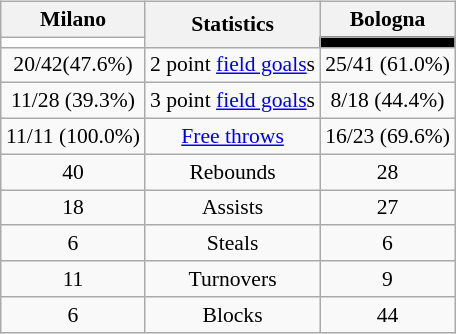<table style="width:100%;">
<tr>
<td valign=top align=right width=33%><br>













</td>
<td style="vertical-align:top; align:center; width:33%;"><br><table style="width:100%;">
<tr>
<td style="width=50%;"></td>
<td></td>
<td style="width=50%;"></td>
</tr>
</table>
<br><table class="wikitable" style="font-size:90%; text-align:center; margin:auto;" align=center>
<tr>
<th>Milano</th>
<th rowspan=2>Statistics</th>
<th>Bologna</th>
</tr>
<tr>
<td style="background:#ffffff;"></td>
<td style="background:#000000;"></td>
</tr>
<tr>
<td>20/42(47.6%)</td>
<td>2 point <a href='#'>field goals</a>s</td>
<td>25/41 (61.0%)</td>
</tr>
<tr>
<td>11/28 (39.3%)</td>
<td>3 point <a href='#'>field goals</a>s</td>
<td>8/18 (44.4%)</td>
</tr>
<tr>
<td>11/11 (100.0%)</td>
<td><a href='#'>Free throws</a></td>
<td>16/23 (69.6%)</td>
</tr>
<tr>
<td>40</td>
<td>Rebounds</td>
<td>28</td>
</tr>
<tr>
<td>18</td>
<td>Assists</td>
<td>27</td>
</tr>
<tr>
<td>6</td>
<td>Steals</td>
<td>6</td>
</tr>
<tr>
<td>11</td>
<td>Turnovers</td>
<td>9</td>
</tr>
<tr>
<td>6</td>
<td>Blocks</td>
<td>44</td>
</tr>
</table>
</td>
<td style="vertical-align:top; align:left; width:33%;"><br>













</td>
</tr>
</table>
